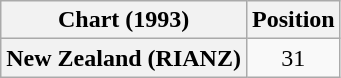<table class="wikitable plainrowheaders" style="text-align:center">
<tr>
<th scope="col">Chart (1993)</th>
<th scope="col">Position</th>
</tr>
<tr>
<th scope="row">New Zealand (RIANZ)</th>
<td>31</td>
</tr>
</table>
